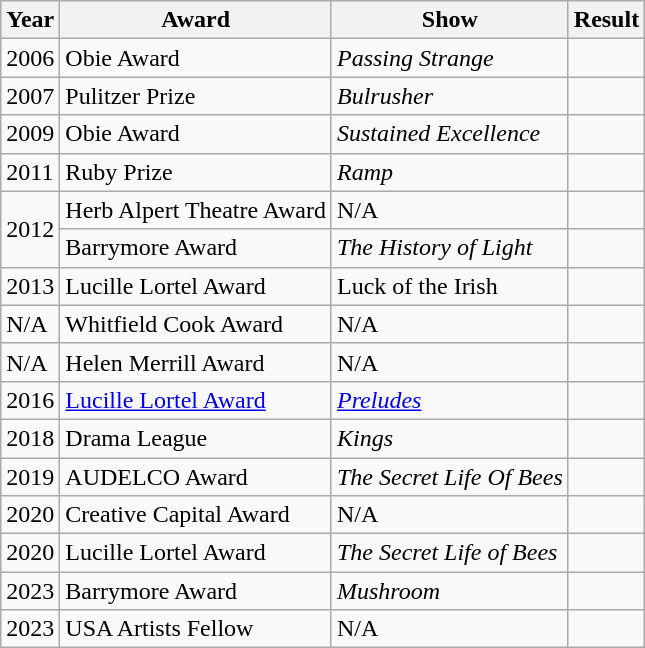<table class="wikitable">
<tr>
<th>Year</th>
<th>Award</th>
<th>Show</th>
<th>Result</th>
</tr>
<tr>
<td>2006</td>
<td>Obie Award</td>
<td><em>Passing Strange</em></td>
<td></td>
</tr>
<tr>
<td>2007</td>
<td>Pulitzer Prize</td>
<td><em>Bulrusher</em></td>
<td></td>
</tr>
<tr>
<td>2009</td>
<td>Obie Award</td>
<td><em>Sustained Excellence</em></td>
<td></td>
</tr>
<tr>
<td>2011</td>
<td>Ruby Prize</td>
<td><em>Ramp</em></td>
<td></td>
</tr>
<tr>
<td rowspan="2">2012</td>
<td>Herb Alpert Theatre Award</td>
<td>N/A</td>
<td></td>
</tr>
<tr>
<td>Barrymore Award</td>
<td><em>The History of Light</em></td>
<td></td>
</tr>
<tr>
<td>2013</td>
<td>Lucille Lortel Award</td>
<td>Luck of the Irish</td>
<td></td>
</tr>
<tr>
<td>N/A</td>
<td>Whitfield Cook Award</td>
<td>N/A</td>
<td></td>
</tr>
<tr>
<td>N/A</td>
<td>Helen Merrill Award</td>
<td>N/A</td>
<td></td>
</tr>
<tr>
<td>2016</td>
<td><a href='#'>Lucille Lortel Award</a></td>
<td><em><a href='#'>Preludes</a></em></td>
<td></td>
</tr>
<tr>
<td>2018</td>
<td>Drama League</td>
<td><em>Kings</em></td>
<td></td>
</tr>
<tr>
<td>2019</td>
<td>AUDELCO Award</td>
<td><em>The Secret Life Of Bees</em></td>
<td></td>
</tr>
<tr>
<td>2020</td>
<td>Creative Capital Award</td>
<td>N/A</td>
<td></td>
</tr>
<tr>
<td>2020</td>
<td>Lucille Lortel Award</td>
<td><em>The Secret Life of Bees</em></td>
<td></td>
</tr>
<tr>
<td>2023</td>
<td>Barrymore Award</td>
<td><em>Mushroom</em></td>
<td></td>
</tr>
<tr>
<td>2023</td>
<td>USA Artists Fellow</td>
<td>N/A</td>
<td></td>
</tr>
</table>
